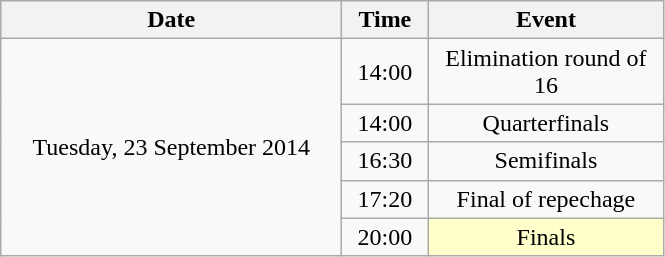<table class = "wikitable" style="text-align:center;">
<tr>
<th width=220>Date</th>
<th width=50>Time</th>
<th width=150>Event</th>
</tr>
<tr>
<td rowspan=5>Tuesday, 23 September 2014</td>
<td>14:00</td>
<td>Elimination round of 16</td>
</tr>
<tr>
<td>14:00</td>
<td>Quarterfinals</td>
</tr>
<tr>
<td>16:30</td>
<td>Semifinals</td>
</tr>
<tr>
<td>17:20</td>
<td>Final of repechage</td>
</tr>
<tr>
<td>20:00</td>
<td bgcolor=ffffcc>Finals</td>
</tr>
</table>
